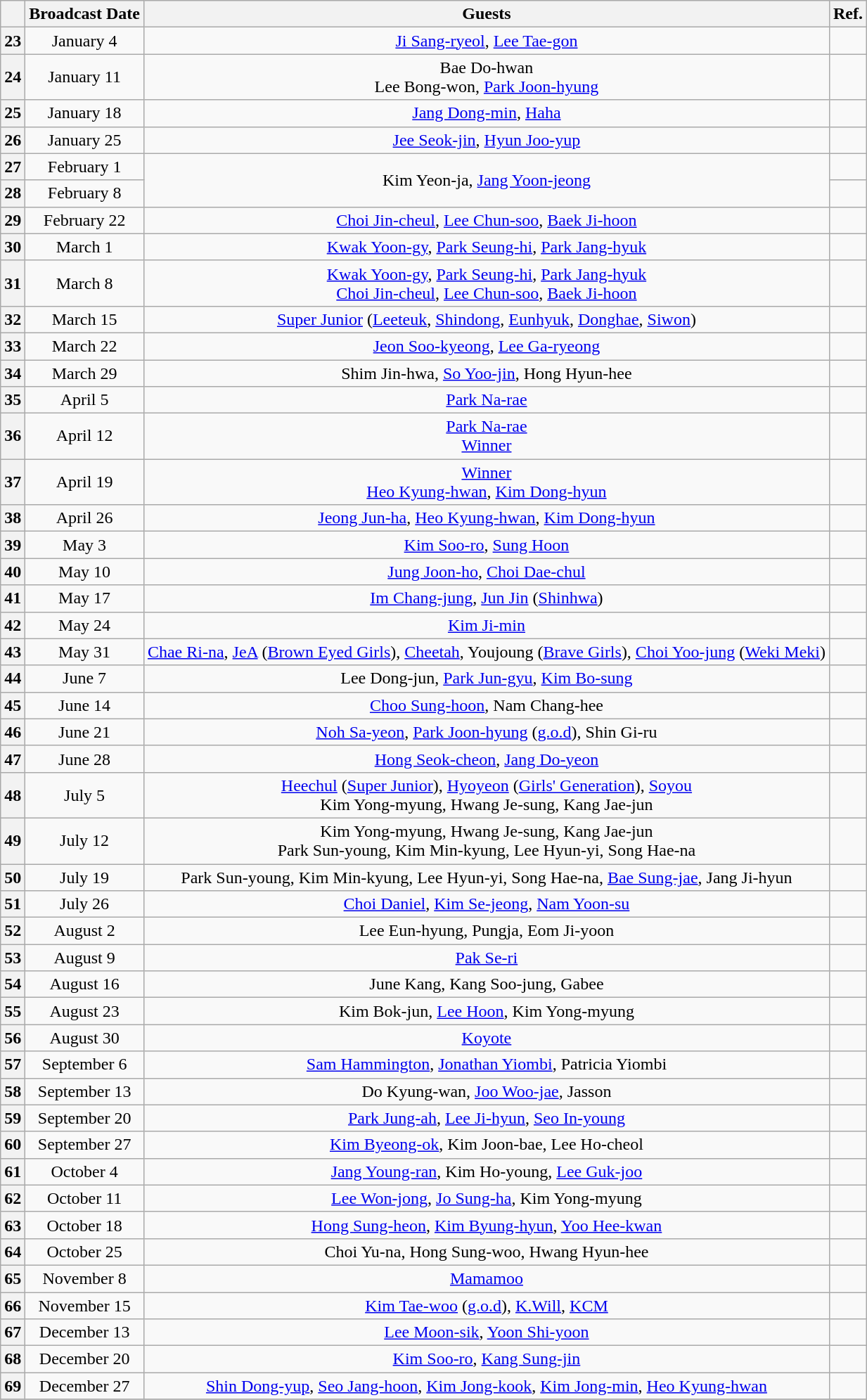<table Class ="wikitable" style="text-align:center;">
<tr>
<th></th>
<th>Broadcast Date</th>
<th>Guests</th>
<th>Ref.</th>
</tr>
<tr>
<th>23</th>
<td>January 4</td>
<td><a href='#'>Ji Sang-ryeol</a>, <a href='#'>Lee Tae-gon</a></td>
<td></td>
</tr>
<tr>
<th>24</th>
<td>January 11</td>
<td>Bae Do-hwan<br>Lee Bong-won, <a href='#'>Park Joon-hyung</a></td>
<td></td>
</tr>
<tr>
<th>25</th>
<td>January 18</td>
<td><a href='#'>Jang Dong-min</a>, <a href='#'>Haha</a></td>
<td></td>
</tr>
<tr>
<th>26</th>
<td>January 25</td>
<td><a href='#'>Jee Seok-jin</a>, <a href='#'>Hyun Joo-yup</a></td>
<td></td>
</tr>
<tr>
<th>27</th>
<td>February 1</td>
<td rowspan="2">Kim Yeon-ja, <a href='#'>Jang Yoon-jeong</a></td>
<td></td>
</tr>
<tr>
<th>28</th>
<td>February 8</td>
<td></td>
</tr>
<tr>
<th>29</th>
<td>February 22</td>
<td><a href='#'>Choi Jin-cheul</a>, <a href='#'>Lee Chun-soo</a>, <a href='#'>Baek Ji-hoon</a></td>
<td></td>
</tr>
<tr>
<th>30</th>
<td>March 1</td>
<td><a href='#'>Kwak Yoon-gy</a>, <a href='#'>Park Seung-hi</a>, <a href='#'>Park Jang-hyuk</a></td>
<td></td>
</tr>
<tr>
<th>31</th>
<td>March 8</td>
<td><a href='#'>Kwak Yoon-gy</a>, <a href='#'>Park Seung-hi</a>, <a href='#'>Park Jang-hyuk</a><br><a href='#'>Choi Jin-cheul</a>, <a href='#'>Lee Chun-soo</a>, <a href='#'>Baek Ji-hoon</a></td>
<td></td>
</tr>
<tr>
<th>32</th>
<td>March 15</td>
<td><a href='#'>Super Junior</a> (<a href='#'>Leeteuk</a>, <a href='#'>Shindong</a>, <a href='#'>Eunhyuk</a>, <a href='#'>Donghae</a>, <a href='#'>Siwon</a>)</td>
<td></td>
</tr>
<tr>
<th>33</th>
<td>March 22</td>
<td><a href='#'>Jeon Soo-kyeong</a>, <a href='#'>Lee Ga-ryeong</a></td>
<td></td>
</tr>
<tr>
<th>34</th>
<td>March 29</td>
<td>Shim Jin-hwa, <a href='#'>So Yoo-jin</a>, Hong Hyun-hee</td>
<td></td>
</tr>
<tr>
<th>35</th>
<td>April 5</td>
<td><a href='#'>Park Na-rae</a></td>
<td></td>
</tr>
<tr>
<th>36</th>
<td>April 12</td>
<td><a href='#'>Park Na-rae</a><br><a href='#'>Winner</a></td>
<td></td>
</tr>
<tr>
<th>37</th>
<td>April 19</td>
<td><a href='#'>Winner</a><br><a href='#'>Heo Kyung-hwan</a>, <a href='#'>Kim Dong-hyun</a></td>
<td></td>
</tr>
<tr>
<th>38</th>
<td>April 26</td>
<td><a href='#'>Jeong Jun-ha</a>, <a href='#'>Heo Kyung-hwan</a>, <a href='#'>Kim Dong-hyun</a></td>
<td></td>
</tr>
<tr>
<th>39</th>
<td>May 3</td>
<td><a href='#'>Kim Soo-ro</a>, <a href='#'>Sung Hoon</a></td>
<td></td>
</tr>
<tr>
<th>40</th>
<td>May 10</td>
<td><a href='#'>Jung Joon-ho</a>, <a href='#'>Choi Dae-chul</a></td>
<td></td>
</tr>
<tr>
<th>41</th>
<td>May 17</td>
<td><a href='#'>Im Chang-jung</a>, <a href='#'>Jun Jin</a> (<a href='#'>Shinhwa</a>)</td>
<td></td>
</tr>
<tr>
<th>42</th>
<td>May 24</td>
<td><a href='#'>Kim Ji-min</a></td>
<td></td>
</tr>
<tr>
<th>43</th>
<td>May 31</td>
<td><a href='#'>Chae Ri-na</a>, <a href='#'>JeA</a> (<a href='#'>Brown Eyed Girls</a>), <a href='#'>Cheetah</a>, Youjoung (<a href='#'>Brave Girls</a>), <a href='#'>Choi Yoo-jung</a> (<a href='#'>Weki Meki</a>)</td>
<td></td>
</tr>
<tr>
<th>44</th>
<td>June 7</td>
<td>Lee Dong-jun, <a href='#'>Park Jun-gyu</a>, <a href='#'>Kim Bo-sung</a></td>
<td></td>
</tr>
<tr>
<th>45</th>
<td>June 14</td>
<td><a href='#'>Choo Sung-hoon</a>, Nam Chang-hee</td>
<td></td>
</tr>
<tr>
<th>46</th>
<td>June 21</td>
<td><a href='#'>Noh Sa-yeon</a>, <a href='#'>Park Joon-hyung</a> (<a href='#'>g.o.d</a>), Shin Gi-ru</td>
<td></td>
</tr>
<tr>
<th>47</th>
<td>June 28</td>
<td><a href='#'>Hong Seok-cheon</a>, <a href='#'>Jang Do-yeon</a></td>
<td></td>
</tr>
<tr>
<th>48</th>
<td>July 5</td>
<td><a href='#'>Heechul</a> (<a href='#'>Super Junior</a>), <a href='#'>Hyoyeon</a> (<a href='#'>Girls' Generation</a>), <a href='#'>Soyou</a><br>Kim Yong-myung, Hwang Je-sung, Kang Jae-jun</td>
<td></td>
</tr>
<tr>
<th>49</th>
<td>July 12</td>
<td>Kim Yong-myung, Hwang Je-sung, Kang Jae-jun<br>Park Sun-young, Kim Min-kyung, Lee Hyun-yi, Song Hae-na</td>
<td></td>
</tr>
<tr>
<th>50</th>
<td>July 19</td>
<td>Park Sun-young, Kim Min-kyung, Lee Hyun-yi, Song Hae-na, <a href='#'>Bae Sung-jae</a>, Jang Ji-hyun</td>
<td></td>
</tr>
<tr>
<th>51</th>
<td>July 26</td>
<td><a href='#'>Choi Daniel</a>, <a href='#'>Kim Se-jeong</a>, <a href='#'>Nam Yoon-su</a></td>
<td></td>
</tr>
<tr>
<th>52</th>
<td>August 2</td>
<td>Lee Eun-hyung, Pungja, Eom Ji-yoon</td>
<td></td>
</tr>
<tr>
<th>53</th>
<td>August 9</td>
<td><a href='#'>Pak Se-ri</a></td>
<td></td>
</tr>
<tr>
<th>54</th>
<td>August 16</td>
<td>June Kang, Kang Soo-jung, Gabee</td>
<td></td>
</tr>
<tr>
<th>55</th>
<td>August 23</td>
<td>Kim Bok-jun, <a href='#'>Lee Hoon</a>, Kim Yong-myung</td>
<td></td>
</tr>
<tr>
<th>56</th>
<td>August 30</td>
<td><a href='#'>Koyote</a></td>
<td></td>
</tr>
<tr>
<th>57</th>
<td>September 6</td>
<td><a href='#'>Sam Hammington</a>, <a href='#'>Jonathan Yiombi</a>, Patricia Yiombi</td>
<td></td>
</tr>
<tr>
<th>58</th>
<td>September 13</td>
<td>Do Kyung-wan, <a href='#'>Joo Woo-jae</a>, Jasson</td>
<td></td>
</tr>
<tr>
<th>59</th>
<td>September 20</td>
<td><a href='#'>Park Jung-ah</a>, <a href='#'>Lee Ji-hyun</a>, <a href='#'>Seo In-young</a></td>
<td></td>
</tr>
<tr>
<th>60</th>
<td>September 27</td>
<td><a href='#'>Kim Byeong-ok</a>, Kim Joon-bae, Lee Ho-cheol</td>
<td></td>
</tr>
<tr>
<th>61</th>
<td>October 4</td>
<td><a href='#'>Jang Young-ran</a>, Kim Ho-young, <a href='#'>Lee Guk-joo</a></td>
<td></td>
</tr>
<tr>
<th>62</th>
<td>October 11</td>
<td><a href='#'>Lee Won-jong</a>, <a href='#'>Jo Sung-ha</a>, Kim Yong-myung</td>
<td></td>
</tr>
<tr>
<th>63</th>
<td>October 18</td>
<td><a href='#'>Hong Sung-heon</a>, <a href='#'>Kim Byung-hyun</a>, <a href='#'>Yoo Hee-kwan</a></td>
<td></td>
</tr>
<tr>
<th>64</th>
<td>October 25</td>
<td>Choi Yu-na, Hong Sung-woo, Hwang Hyun-hee</td>
<td></td>
</tr>
<tr>
<th>65</th>
<td>November 8</td>
<td><a href='#'>Mamamoo</a></td>
<td></td>
</tr>
<tr>
<th>66</th>
<td>November 15</td>
<td><a href='#'>Kim Tae-woo</a> (<a href='#'>g.o.d</a>), <a href='#'>K.Will</a>, <a href='#'>KCM</a></td>
<td></td>
</tr>
<tr>
<th>67</th>
<td>December 13</td>
<td><a href='#'>Lee Moon-sik</a>, <a href='#'>Yoon Shi-yoon</a></td>
<td></td>
</tr>
<tr>
<th>68</th>
<td>December 20</td>
<td><a href='#'>Kim Soo-ro</a>, <a href='#'>Kang Sung-jin</a></td>
<td></td>
</tr>
<tr>
<th>69</th>
<td>December 27</td>
<td><a href='#'>Shin Dong-yup</a>, <a href='#'>Seo Jang-hoon</a>, <a href='#'>Kim Jong-kook</a>, <a href='#'>Kim Jong-min</a>, <a href='#'>Heo Kyung-hwan</a></td>
<td></td>
</tr>
<tr>
</tr>
</table>
